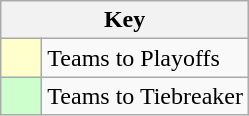<table class="wikitable" style="text-align: center;">
<tr>
<th colspan=2>Key</th>
</tr>
<tr>
<td style="background:#ffffcc; width:20px;"></td>
<td align=left>Teams to Playoffs</td>
</tr>
<tr>
<td style="background:#ccffcc; width:20px;"></td>
<td align=left>Teams to Tiebreaker</td>
</tr>
</table>
